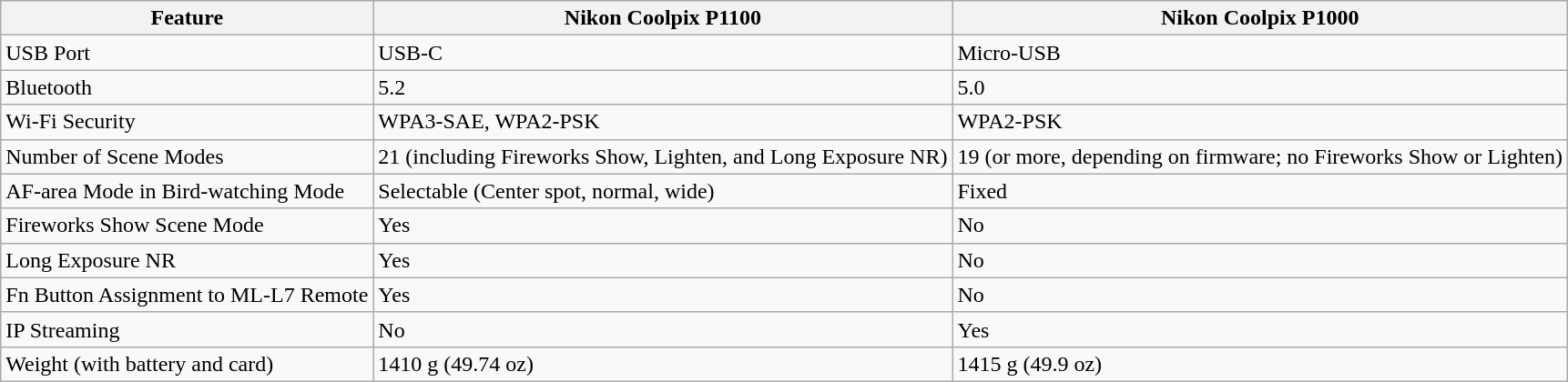<table class="wikitable">
<tr>
<th>Feature</th>
<th>Nikon Coolpix P1100</th>
<th>Nikon Coolpix P1000</th>
</tr>
<tr>
<td>USB Port</td>
<td>USB-C</td>
<td>Micro-USB</td>
</tr>
<tr>
<td>Bluetooth</td>
<td>5.2</td>
<td>5.0</td>
</tr>
<tr>
<td>Wi-Fi Security</td>
<td>WPA3-SAE, WPA2-PSK</td>
<td>WPA2-PSK</td>
</tr>
<tr>
<td>Number of Scene Modes</td>
<td>21 (including Fireworks Show, Lighten, and Long Exposure NR)</td>
<td>19 (or more, depending on firmware; no Fireworks Show or Lighten)</td>
</tr>
<tr>
<td>AF-area Mode in Bird-watching Mode</td>
<td>Selectable (Center spot, normal, wide)</td>
<td>Fixed</td>
</tr>
<tr>
<td>Fireworks Show Scene Mode</td>
<td>Yes</td>
<td>No</td>
</tr>
<tr>
<td>Long Exposure NR</td>
<td>Yes</td>
<td>No</td>
</tr>
<tr>
<td>Fn Button Assignment to ML-L7 Remote</td>
<td>Yes</td>
<td>No</td>
</tr>
<tr>
<td>IP Streaming</td>
<td>No</td>
<td>Yes</td>
</tr>
<tr>
<td>Weight (with battery and card)</td>
<td>1410 g (49.74 oz)</td>
<td>1415 g (49.9 oz)</td>
</tr>
</table>
